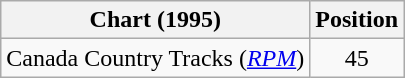<table class="wikitable sortable">
<tr>
<th scope="col">Chart (1995)</th>
<th scope="col">Position</th>
</tr>
<tr>
<td>Canada Country Tracks (<em><a href='#'>RPM</a></em>)</td>
<td align="center">45</td>
</tr>
</table>
